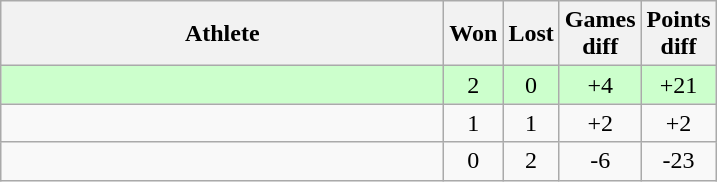<table class="wikitable">
<tr>
<th style="width:18em">Athlete</th>
<th>Won</th>
<th>Lost</th>
<th>Games<br>diff</th>
<th>Points<br>diff</th>
</tr>
<tr bgcolor="#ccffcc">
<td></td>
<td align="center">2</td>
<td align="center">0</td>
<td align="center">+4</td>
<td align="center">+21</td>
</tr>
<tr>
<td></td>
<td align="center">1</td>
<td align="center">1</td>
<td align="center">+2</td>
<td align="center">+2</td>
</tr>
<tr>
<td></td>
<td align="center">0</td>
<td align="center">2</td>
<td align="center">-6</td>
<td align="center">-23</td>
</tr>
</table>
